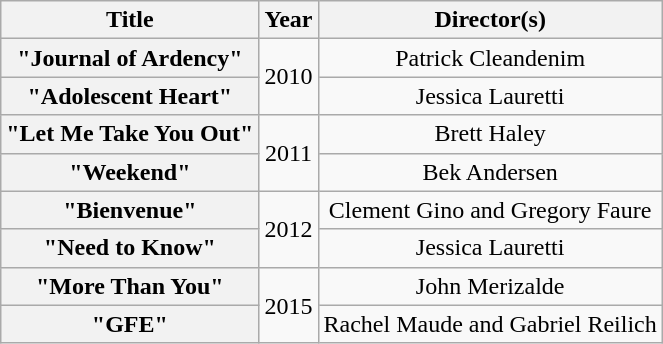<table class="wikitable plainrowheaders" style="text-align:center;">
<tr>
<th scope="col">Title</th>
<th scope="col">Year</th>
<th scope="col">Director(s)</th>
</tr>
<tr>
<th scope="row">"Journal of Ardency"</th>
<td rowspan="2">2010</td>
<td>Patrick Cleandenim</td>
</tr>
<tr>
<th scope="row">"Adolescent Heart"</th>
<td>Jessica Lauretti</td>
</tr>
<tr>
<th scope="row">"Let Me Take You Out"</th>
<td rowspan="2">2011</td>
<td>Brett Haley</td>
</tr>
<tr>
<th scope="row">"Weekend"</th>
<td>Bek Andersen</td>
</tr>
<tr>
<th scope="row">"Bienvenue"</th>
<td rowspan="2">2012</td>
<td>Clement Gino and Gregory Faure</td>
</tr>
<tr>
<th scope="row">"Need to Know"</th>
<td>Jessica Lauretti</td>
</tr>
<tr>
<th scope="row">"More Than You"</th>
<td rowspan="2">2015</td>
<td>John Merizalde</td>
</tr>
<tr>
<th scope="row">"GFE"</th>
<td>Rachel Maude and Gabriel Reilich</td>
</tr>
</table>
